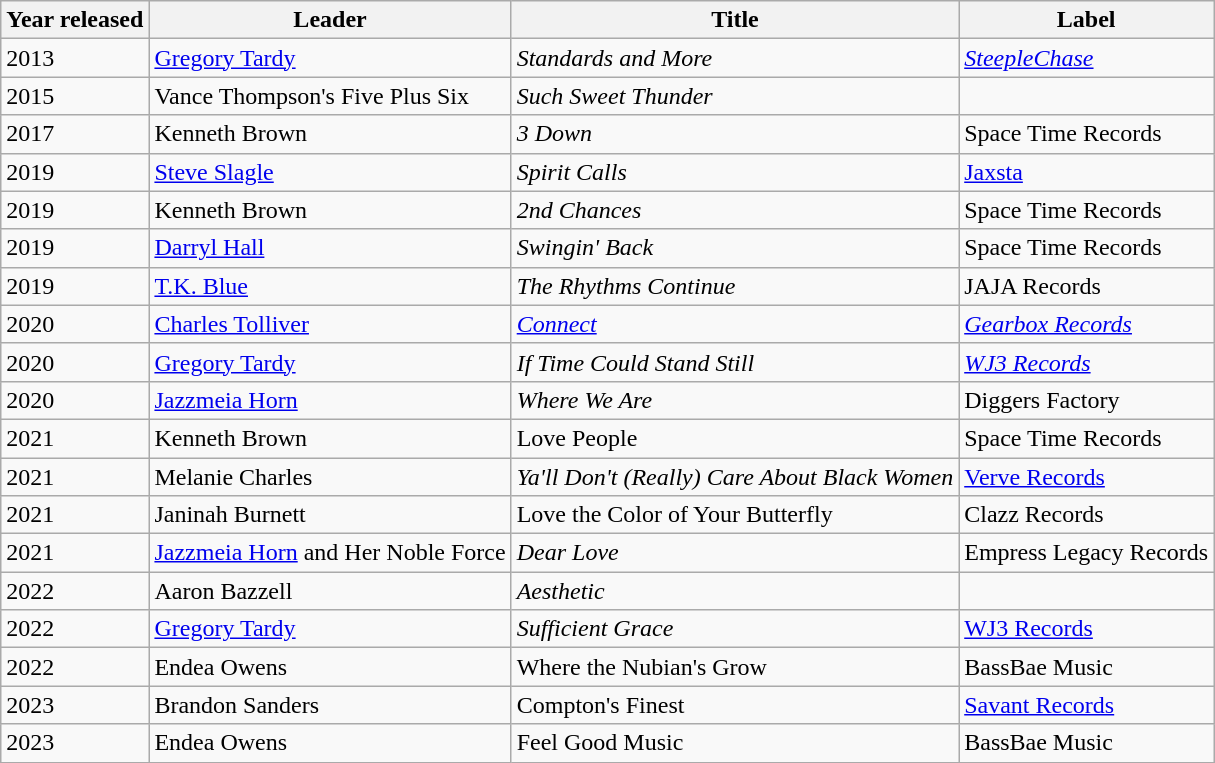<table class="wikitable sortable">
<tr>
<th>Year released</th>
<th>Leader</th>
<th>Title</th>
<th>Label</th>
</tr>
<tr>
<td>2013</td>
<td><a href='#'>Gregory Tardy</a></td>
<td><em>Standards and More</em></td>
<td><em><a href='#'>SteepleChase</a></em></td>
</tr>
<tr>
<td>2015</td>
<td>Vance Thompson's Five Plus Six</td>
<td><em>Such Sweet Thunder</em></td>
<td></td>
</tr>
<tr>
<td>2017</td>
<td>Kenneth Brown</td>
<td><em>3 Down</em></td>
<td>Space Time Records</td>
</tr>
<tr>
<td>2019</td>
<td><a href='#'>Steve Slagle</a></td>
<td><em>Spirit Calls</em></td>
<td><a href='#'>Jaxsta</a></td>
</tr>
<tr>
<td>2019</td>
<td>Kenneth Brown</td>
<td><em>2nd Chances</em></td>
<td>Space Time Records</td>
</tr>
<tr>
<td>2019</td>
<td><a href='#'>Darryl Hall</a></td>
<td><em>Swingin' Back</em></td>
<td>Space Time Records</td>
</tr>
<tr>
<td>2019</td>
<td><a href='#'>T.K. Blue</a></td>
<td><em>The Rhythms Continue</em></td>
<td>JAJA Records</td>
</tr>
<tr>
<td>2020</td>
<td><a href='#'>Charles Tolliver</a></td>
<td><em><a href='#'>Connect</a></em></td>
<td><em><a href='#'>Gearbox Records</a></em></td>
</tr>
<tr>
<td>2020</td>
<td><a href='#'>Gregory Tardy</a></td>
<td><em>If Time Could Stand Still</em></td>
<td><em><a href='#'>WJ3 Records</a></em></td>
</tr>
<tr>
<td>2020</td>
<td><a href='#'>Jazzmeia Horn</a></td>
<td><em>Where We Are</em></td>
<td>Diggers Factory</td>
</tr>
<tr>
<td>2021</td>
<td>Kenneth Brown</td>
<td>Love People</td>
<td>Space Time Records</td>
</tr>
<tr>
<td>2021</td>
<td>Melanie Charles</td>
<td><em>Ya'll Don't (Really) Care About Black Women</em></td>
<td><a href='#'>Verve Records</a></td>
</tr>
<tr>
<td>2021</td>
<td>Janinah Burnett</td>
<td>Love the Color of Your Butterfly</td>
<td>Clazz Records</td>
</tr>
<tr>
<td>2021</td>
<td><a href='#'>Jazzmeia Horn</a> and Her Noble Force</td>
<td><em>Dear Love</em></td>
<td>Empress Legacy Records</td>
</tr>
<tr>
<td>2022</td>
<td>Aaron Bazzell</td>
<td><em>Aesthetic</em></td>
<td></td>
</tr>
<tr>
<td>2022</td>
<td><a href='#'>Gregory Tardy</a></td>
<td><em>Sufficient Grace</em></td>
<td><a href='#'>WJ3 Records</a></td>
</tr>
<tr>
<td>2022</td>
<td>Endea Owens</td>
<td>Where the Nubian's Grow</td>
<td>BassBae Music</td>
</tr>
<tr>
<td>2023</td>
<td>Brandon Sanders</td>
<td>Compton's Finest</td>
<td><a href='#'>Savant Records</a></td>
</tr>
<tr>
<td>2023</td>
<td>Endea Owens</td>
<td>Feel Good Music</td>
<td>BassBae Music</td>
</tr>
</table>
